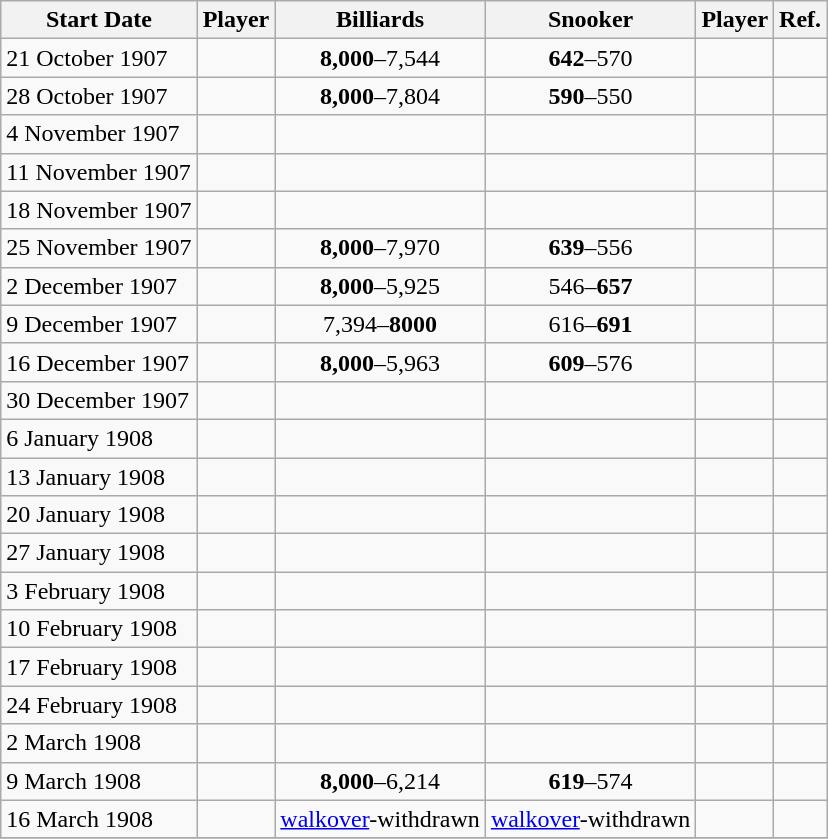<table class="sortable wikitable plainrowheaders">
<tr>
<th scope="col">Start Date</th>
<th scope="col">Player</th>
<th scope="col" align="center">Billiards</th>
<th scope="col" align="center">Snooker</th>
<th scope="col">Player</th>
<th>Ref.</th>
</tr>
<tr>
<td>21 October 1907</td>
<td></td>
<td align="center"><strong>8,000</strong>–7,544</td>
<td align="center"><strong>642</strong>–570</td>
<td></td>
<td></td>
</tr>
<tr>
<td>28 October 1907</td>
<td></td>
<td align="center"><strong>8,000</strong>–7,804</td>
<td align="center"><strong>590</strong>–550</td>
<td></td>
<td></td>
</tr>
<tr>
<td>4 November 1907</td>
<td></td>
<td></td>
<td></td>
<td></td>
<td></td>
</tr>
<tr>
<td>11 November 1907</td>
<td></td>
<td></td>
<td></td>
<td></td>
<td></td>
</tr>
<tr>
<td>18 November 1907</td>
<td></td>
<td></td>
<td></td>
<td></td>
<td></td>
</tr>
<tr>
<td>25 November 1907</td>
<td></td>
<td align="center"><strong>8,000</strong>–7,970</td>
<td align="center"><strong>639</strong>–556</td>
<td></td>
<td></td>
</tr>
<tr>
<td>2 December 1907</td>
<td></td>
<td align="center"><strong>8,000</strong>–5,925</td>
<td align="center">546–<strong>657</strong></td>
<td></td>
<td></td>
</tr>
<tr>
<td>9 December 1907</td>
<td></td>
<td align="center">7,394–<strong>8000</strong></td>
<td align="center">616–<strong>691</strong></td>
<td></td>
<td></td>
</tr>
<tr>
<td>16 December 1907</td>
<td></td>
<td align="center"><strong>8,000</strong>–5,963</td>
<td align="center"><strong>609</strong>–576</td>
<td></td>
<td></td>
</tr>
<tr>
<td>30 December 1907</td>
<td></td>
<td></td>
<td></td>
<td></td>
<td></td>
</tr>
<tr>
<td>6 January 1908</td>
<td></td>
<td></td>
<td></td>
<td></td>
<td></td>
</tr>
<tr>
<td>13 January 1908</td>
<td></td>
<td></td>
<td></td>
<td></td>
<td></td>
</tr>
<tr>
<td>20 January 1908</td>
<td></td>
<td></td>
<td></td>
<td></td>
<td></td>
</tr>
<tr>
<td>27 January 1908</td>
<td></td>
<td></td>
<td></td>
<td></td>
<td></td>
</tr>
<tr>
<td>3 February 1908</td>
<td></td>
<td></td>
<td></td>
<td></td>
<td></td>
</tr>
<tr>
<td>10 February 1908</td>
<td></td>
<td></td>
<td></td>
<td></td>
<td></td>
</tr>
<tr>
<td>17 February 1908</td>
<td></td>
<td></td>
<td></td>
<td></td>
<td></td>
</tr>
<tr>
<td>24 February 1908</td>
<td></td>
<td></td>
<td></td>
<td></td>
<td></td>
</tr>
<tr>
<td>2 March 1908</td>
<td></td>
<td></td>
<td></td>
<td></td>
<td></td>
</tr>
<tr>
<td>9 March 1908</td>
<td></td>
<td align="center"><strong>8,000</strong>–6,214</td>
<td align="center"><strong>619</strong>–574</td>
<td></td>
<td></td>
</tr>
<tr>
<td>16 March 1908</td>
<td></td>
<td><a href='#'>walkover</a>-withdrawn</td>
<td><a href='#'>walkover</a>-withdrawn</td>
<td></td>
<td></td>
</tr>
<tr>
</tr>
</table>
